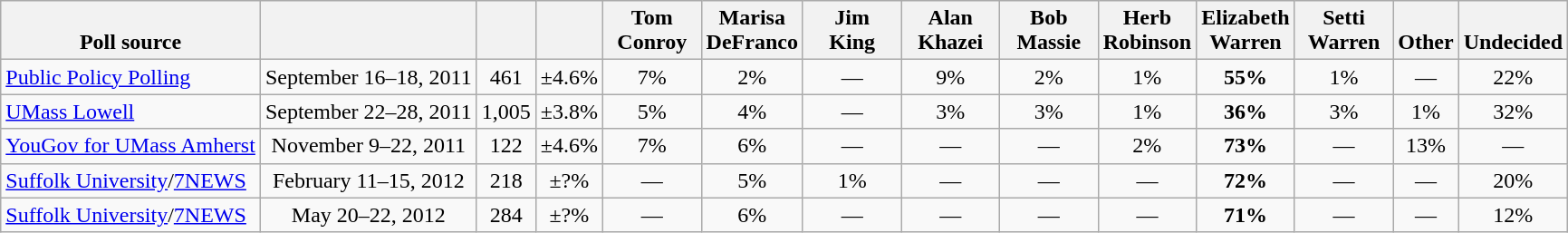<table class="wikitable" style="text-align:center">
<tr valign= bottom>
<th>Poll source</th>
<th></th>
<th></th>
<th></th>
<th style="width:65px;">Tom<br>Conroy</th>
<th style="width:65px;">Marisa<br>DeFranco</th>
<th style="width:65px;">Jim<br>King</th>
<th style="width:65px;">Alan<br>Khazei</th>
<th style="width:65px;">Bob<br>Massie</th>
<th style="width:65px;">Herb<br>Robinson</th>
<th style="width:65px;">Elizabeth<br>Warren</th>
<th style="width:65px;">Setti<br>Warren</th>
<th>Other</th>
<th>Undecided</th>
</tr>
<tr>
<td align=left><a href='#'>Public Policy Polling</a></td>
<td>September 16–18, 2011</td>
<td>461</td>
<td>±4.6%</td>
<td>7%</td>
<td>2%</td>
<td>—</td>
<td>9%</td>
<td>2%</td>
<td>1%</td>
<td><strong>55%</strong></td>
<td>1%</td>
<td>—</td>
<td>22%</td>
</tr>
<tr>
<td align=left><a href='#'>UMass Lowell</a></td>
<td>September 22–28, 2011</td>
<td>1,005</td>
<td>±3.8%</td>
<td>5%</td>
<td>4%</td>
<td>—</td>
<td>3%</td>
<td>3%</td>
<td>1%</td>
<td><strong>36%</strong></td>
<td>3%</td>
<td>1%</td>
<td>32%</td>
</tr>
<tr>
<td align=left><a href='#'>YouGov for UMass Amherst</a></td>
<td>November 9–22, 2011</td>
<td>122</td>
<td>±4.6%</td>
<td>7%</td>
<td>6%</td>
<td>—</td>
<td>—</td>
<td>—</td>
<td>2%</td>
<td><strong>73%</strong></td>
<td>—</td>
<td>13%</td>
<td>—</td>
</tr>
<tr>
<td align=left><a href='#'>Suffolk University</a>/<a href='#'>7NEWS</a></td>
<td>February 11–15, 2012</td>
<td>218</td>
<td>±?%</td>
<td>—</td>
<td>5%</td>
<td>1%</td>
<td>—</td>
<td>—</td>
<td>—</td>
<td><strong>72%</strong></td>
<td>—</td>
<td>—</td>
<td>20%</td>
</tr>
<tr>
<td align=left><a href='#'>Suffolk University</a>/<a href='#'>7NEWS</a></td>
<td>May 20–22, 2012</td>
<td>284</td>
<td>±?%</td>
<td>—</td>
<td>6%</td>
<td>—</td>
<td>—</td>
<td>—</td>
<td>—</td>
<td><strong>71%</strong></td>
<td>—</td>
<td>—</td>
<td>12%</td>
</tr>
</table>
